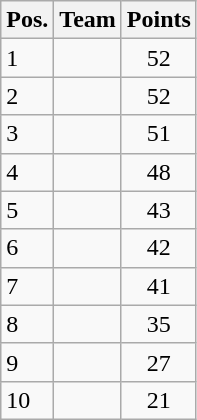<table class="wikitable sortable">
<tr>
<th>Pos.</th>
<th>Team</th>
<th>Points</th>
</tr>
<tr>
<td>1</td>
<td></td>
<td align=center>52</td>
</tr>
<tr>
<td>2</td>
<td></td>
<td align=center>52</td>
</tr>
<tr>
<td>3</td>
<td></td>
<td align=center>51</td>
</tr>
<tr>
<td>4</td>
<td></td>
<td align=center>48</td>
</tr>
<tr>
<td>5</td>
<td></td>
<td align=center>43</td>
</tr>
<tr>
<td>6</td>
<td></td>
<td align=center>42</td>
</tr>
<tr>
<td>7</td>
<td></td>
<td align=center>41</td>
</tr>
<tr>
<td>8</td>
<td></td>
<td align=center>35</td>
</tr>
<tr>
<td>9</td>
<td></td>
<td align=center>27</td>
</tr>
<tr>
<td>10</td>
<td></td>
<td align=center>21</td>
</tr>
</table>
